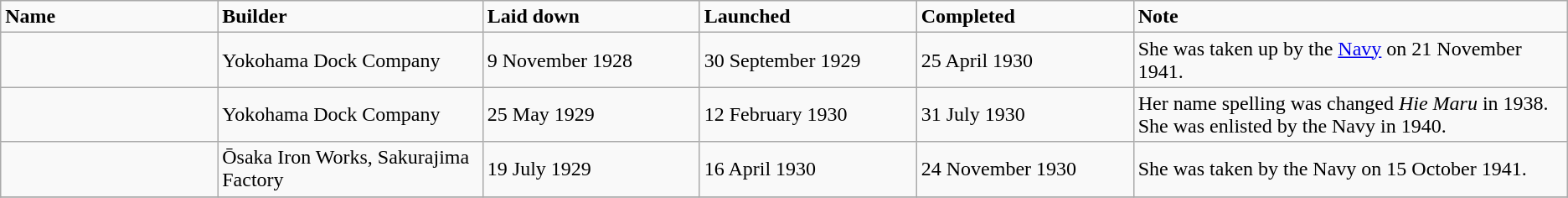<table class="wikitable">
<tr>
<td width="9%"><strong>Name</strong></td>
<td width="11%"><strong>Builder</strong></td>
<td width="9%"><strong>Laid down</strong></td>
<td width="9%"><strong>Launched</strong></td>
<td width="9%"><strong>Completed</strong></td>
<td width="18%"><strong>Note</strong></td>
</tr>
<tr>
<td></td>
<td>Yokohama Dock Company</td>
<td>9 November 1928</td>
<td>30 September 1929</td>
<td>25 April 1930</td>
<td>She was taken up by the <a href='#'>Navy</a> on 21 November 1941.</td>
</tr>
<tr>
<td></td>
<td>Yokohama Dock Company</td>
<td>25 May 1929</td>
<td>12 February 1930</td>
<td>31 July 1930</td>
<td>Her name spelling was changed <em>Hie Maru</em> in 1938. She was enlisted by the Navy in 1940.</td>
</tr>
<tr>
<td></td>
<td>Ōsaka Iron Works, Sakurajima Factory</td>
<td>19 July 1929</td>
<td>16 April 1930</td>
<td>24 November 1930</td>
<td>She was taken by the Navy on 15 October 1941.</td>
</tr>
<tr>
</tr>
</table>
